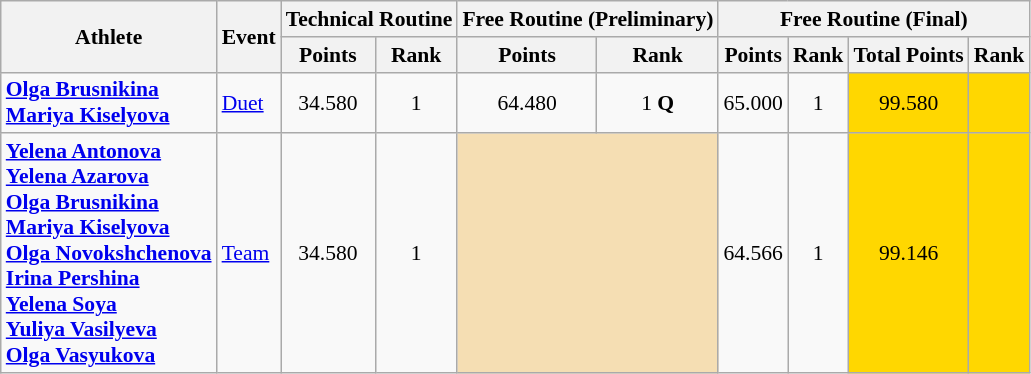<table class=wikitable style="font-size:90%">
<tr>
<th rowspan="2">Athlete</th>
<th rowspan="2">Event</th>
<th colspan="2">Technical Routine</th>
<th colspan="2">Free Routine (Preliminary)</th>
<th colspan="4">Free Routine (Final)</th>
</tr>
<tr>
<th>Points</th>
<th>Rank</th>
<th>Points</th>
<th>Rank</th>
<th>Points</th>
<th>Rank</th>
<th>Total Points</th>
<th>Rank</th>
</tr>
<tr>
<td><strong><a href='#'>Olga Brusnikina</a><br><a href='#'>Mariya Kiselyova</a></strong></td>
<td><a href='#'>Duet</a></td>
<td align=center>34.580</td>
<td align=center>1</td>
<td align=center>64.480</td>
<td align=center>1 <strong>Q</strong></td>
<td align=center>65.000</td>
<td align=center>1</td>
<td align=center bgcolor=gold>99.580</td>
<td align=center bgcolor=gold></td>
</tr>
<tr>
<td><strong><a href='#'>Yelena Antonova</a><br><a href='#'>Yelena Azarova</a><br><a href='#'>Olga Brusnikina</a><br><a href='#'>Mariya Kiselyova</a><br><a href='#'>Olga Novokshchenova</a><br><a href='#'>Irina Pershina</a><br><a href='#'>Yelena Soya</a><br><a href='#'>Yuliya Vasilyeva</a><br><a href='#'>Olga Vasyukova</a></strong></td>
<td><a href='#'>Team</a></td>
<td align=center>34.580</td>
<td align=center>1</td>
<td colspan ="2" bgcolor = "wheat"></td>
<td align=center>64.566</td>
<td align=center>1</td>
<td align=center bgcolor=gold>99.146</td>
<td align=center bgcolor=gold></td>
</tr>
</table>
